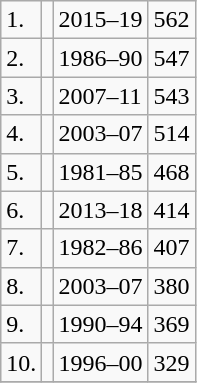<table class="wikitable sortable">
<tr>
<td>1.</td>
<td></td>
<td>2015–19</td>
<td>562</td>
</tr>
<tr>
<td>2.</td>
<td></td>
<td>1986–90</td>
<td>547</td>
</tr>
<tr>
<td>3.</td>
<td></td>
<td>2007–11</td>
<td>543</td>
</tr>
<tr>
<td>4.</td>
<td></td>
<td>2003–07</td>
<td>514</td>
</tr>
<tr>
<td>5.</td>
<td></td>
<td>1981–85</td>
<td>468</td>
</tr>
<tr>
<td>6.</td>
<td></td>
<td>2013–18</td>
<td>414</td>
</tr>
<tr>
<td>7.</td>
<td></td>
<td>1982–86</td>
<td>407</td>
</tr>
<tr>
<td>8.</td>
<td></td>
<td>2003–07</td>
<td>380</td>
</tr>
<tr>
<td>9.</td>
<td></td>
<td>1990–94</td>
<td>369</td>
</tr>
<tr>
<td>10.</td>
<td></td>
<td>1996–00</td>
<td>329</td>
</tr>
<tr>
</tr>
</table>
